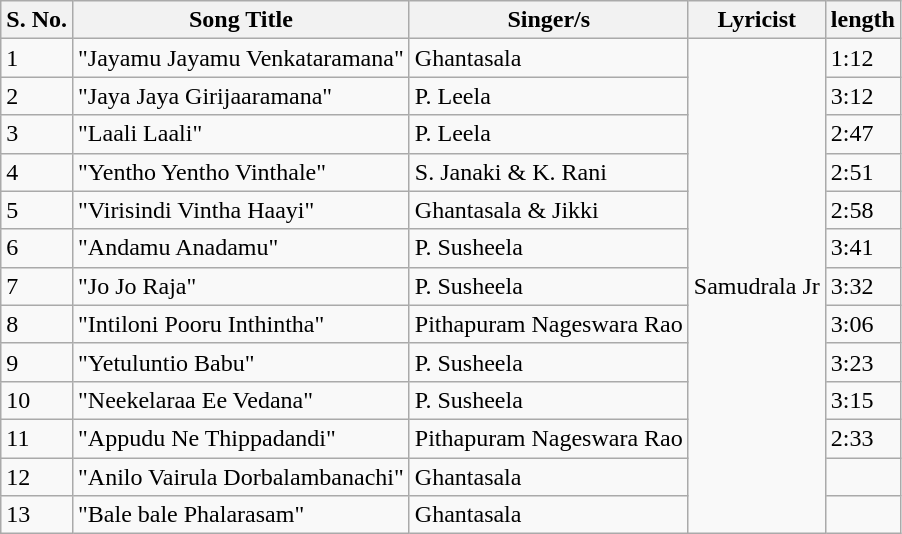<table class="wikitable">
<tr>
<th>S. No.</th>
<th>Song Title</th>
<th>Singer/s</th>
<th>Lyricist</th>
<th>length</th>
</tr>
<tr>
<td>1</td>
<td>"Jayamu Jayamu Venkataramana"</td>
<td>Ghantasala</td>
<td rowspan=13>Samudrala Jr</td>
<td>1:12</td>
</tr>
<tr>
<td>2</td>
<td>"Jaya Jaya Girijaaramana"</td>
<td>P. Leela</td>
<td>3:12</td>
</tr>
<tr>
<td>3</td>
<td>"Laali Laali"</td>
<td>P. Leela</td>
<td>2:47</td>
</tr>
<tr>
<td>4</td>
<td>"Yentho Yentho Vinthale"</td>
<td>S. Janaki & K. Rani</td>
<td>2:51</td>
</tr>
<tr>
<td>5</td>
<td>"Virisindi Vintha Haayi"</td>
<td>Ghantasala & Jikki</td>
<td>2:58</td>
</tr>
<tr>
<td>6</td>
<td>"Andamu Anadamu"</td>
<td>P. Susheela</td>
<td>3:41</td>
</tr>
<tr>
<td>7</td>
<td>"Jo Jo Raja"</td>
<td>P. Susheela</td>
<td>3:32</td>
</tr>
<tr>
<td>8</td>
<td>"Intiloni Pooru Inthintha"</td>
<td>Pithapuram Nageswara Rao</td>
<td>3:06</td>
</tr>
<tr>
<td>9</td>
<td>"Yetuluntio Babu"</td>
<td>P. Susheela</td>
<td>3:23</td>
</tr>
<tr>
<td>10</td>
<td>"Neekelaraa Ee Vedana"</td>
<td>P. Susheela</td>
<td>3:15</td>
</tr>
<tr>
<td>11</td>
<td>"Appudu Ne Thippadandi"</td>
<td>Pithapuram Nageswara Rao</td>
<td>2:33</td>
</tr>
<tr>
<td>12</td>
<td>"Anilo Vairula Dorbalambanachi"</td>
<td>Ghantasala</td>
<td></td>
</tr>
<tr>
<td>13</td>
<td>"Bale bale Phalarasam"</td>
<td>Ghantasala</td>
<td></td>
</tr>
</table>
